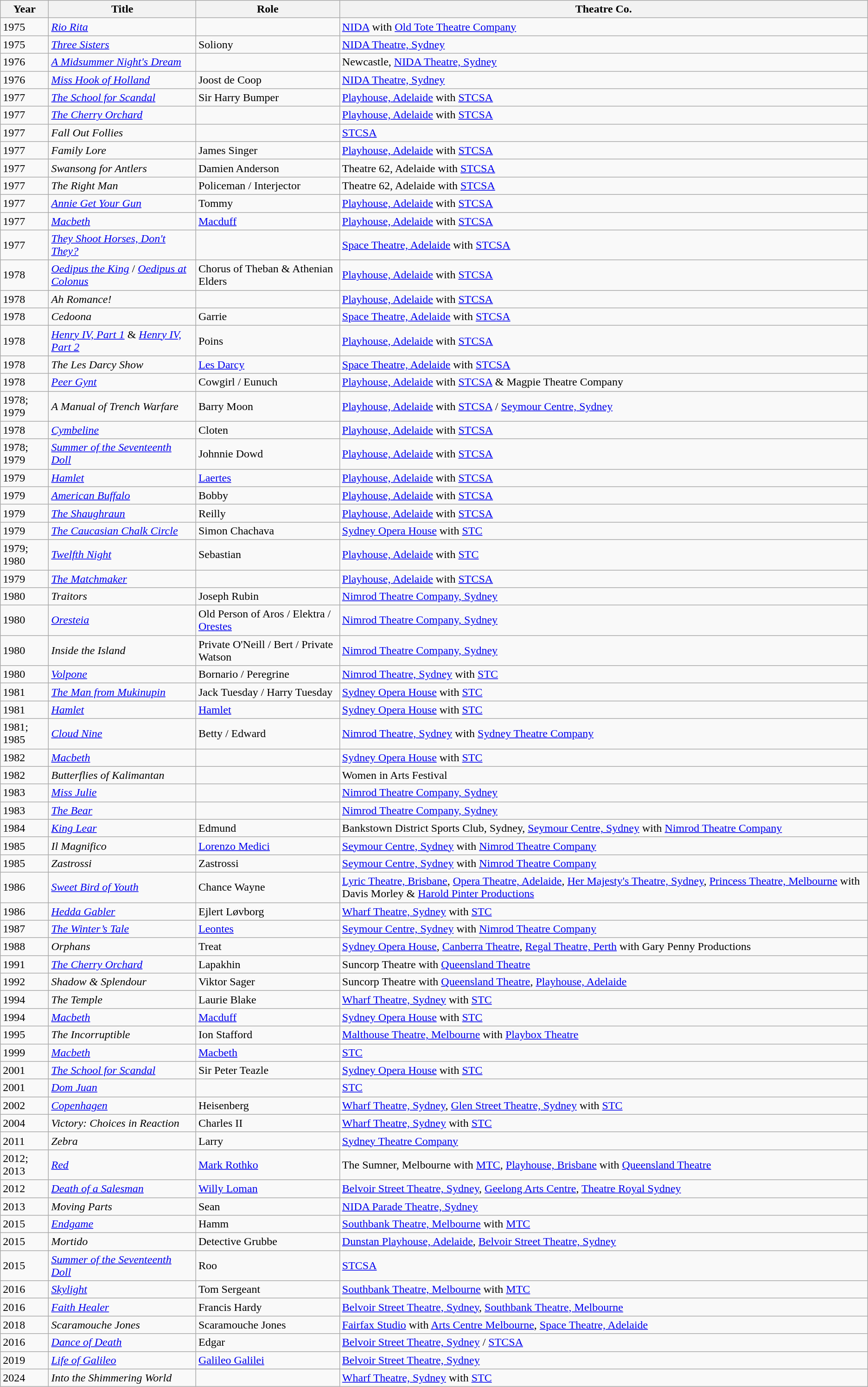<table class=wikitable>
<tr>
<th>Year</th>
<th>Title</th>
<th>Role</th>
<th>Theatre Co.</th>
</tr>
<tr>
<td>1975</td>
<td><em><a href='#'>Rio Rita</a></em></td>
<td></td>
<td><a href='#'>NIDA</a> with <a href='#'>Old Tote Theatre Company</a></td>
</tr>
<tr>
<td>1975</td>
<td><em><a href='#'>Three Sisters</a></em></td>
<td>Soliony</td>
<td><a href='#'>NIDA Theatre, Sydney</a></td>
</tr>
<tr>
<td>1976</td>
<td><em><a href='#'>A Midsummer Night's Dream</a></em></td>
<td></td>
<td>Newcastle, <a href='#'>NIDA Theatre, Sydney</a></td>
</tr>
<tr>
<td>1976</td>
<td><em><a href='#'>Miss Hook of Holland</a></em></td>
<td>Joost de Coop</td>
<td><a href='#'>NIDA Theatre, Sydney</a></td>
</tr>
<tr>
<td>1977</td>
<td><em><a href='#'>The School for Scandal</a></em></td>
<td>Sir Harry Bumper</td>
<td><a href='#'>Playhouse, Adelaide</a> with <a href='#'>STCSA</a></td>
</tr>
<tr>
<td>1977</td>
<td><em><a href='#'>The Cherry Orchard</a></em></td>
<td></td>
<td><a href='#'>Playhouse, Adelaide</a> with <a href='#'>STCSA</a></td>
</tr>
<tr>
<td>1977</td>
<td><em>Fall Out Follies</em></td>
<td></td>
<td><a href='#'>STCSA</a></td>
</tr>
<tr>
<td>1977</td>
<td><em>Family Lore</em></td>
<td>James Singer</td>
<td><a href='#'>Playhouse, Adelaide</a> with <a href='#'>STCSA</a></td>
</tr>
<tr>
<td>1977</td>
<td><em>Swansong for Antlers</em></td>
<td>Damien Anderson</td>
<td>Theatre 62, Adelaide with <a href='#'>STCSA</a></td>
</tr>
<tr>
<td>1977</td>
<td><em>The Right Man</em></td>
<td>Policeman / Interjector</td>
<td>Theatre 62, Adelaide with <a href='#'>STCSA</a></td>
</tr>
<tr>
<td>1977</td>
<td><em><a href='#'>Annie Get Your Gun</a></em></td>
<td>Tommy</td>
<td><a href='#'>Playhouse, Adelaide</a> with <a href='#'>STCSA</a></td>
</tr>
<tr>
<td>1977</td>
<td><em><a href='#'>Macbeth</a></em></td>
<td><a href='#'>Macduff</a></td>
<td><a href='#'>Playhouse, Adelaide</a> with <a href='#'>STCSA</a></td>
</tr>
<tr>
<td>1977</td>
<td><em><a href='#'>They Shoot Horses, Don't They?</a></em></td>
<td></td>
<td><a href='#'>Space Theatre, Adelaide</a> with <a href='#'>STCSA</a></td>
</tr>
<tr>
<td>1978</td>
<td><em><a href='#'>Oedipus the King</a></em> / <em><a href='#'>Oedipus at Colonus</a></em></td>
<td>Chorus of Theban & Athenian Elders</td>
<td><a href='#'>Playhouse, Adelaide</a> with <a href='#'>STCSA</a></td>
</tr>
<tr>
<td>1978</td>
<td><em>Ah Romance!</em></td>
<td></td>
<td><a href='#'>Playhouse, Adelaide</a> with <a href='#'>STCSA</a></td>
</tr>
<tr>
<td>1978</td>
<td><em>Cedoona</em></td>
<td>Garrie</td>
<td><a href='#'>Space Theatre, Adelaide</a> with <a href='#'>STCSA</a></td>
</tr>
<tr>
<td>1978</td>
<td><em><a href='#'>Henry IV, Part 1</a></em> & <em><a href='#'>Henry IV, Part 2</a></em></td>
<td>Poins</td>
<td><a href='#'>Playhouse, Adelaide</a> with <a href='#'>STCSA</a></td>
</tr>
<tr>
<td>1978</td>
<td><em>The Les Darcy Show</em></td>
<td><a href='#'>Les Darcy</a></td>
<td><a href='#'>Space Theatre, Adelaide</a> with <a href='#'>STCSA</a></td>
</tr>
<tr>
<td>1978</td>
<td><em><a href='#'>Peer Gynt</a></em></td>
<td>Cowgirl / Eunuch</td>
<td><a href='#'>Playhouse, Adelaide</a> with <a href='#'>STCSA</a> & Magpie Theatre Company</td>
</tr>
<tr>
<td>1978; 1979</td>
<td><em>A Manual of Trench Warfare</em></td>
<td>Barry Moon</td>
<td><a href='#'>Playhouse, Adelaide</a> with <a href='#'>STCSA</a> / <a href='#'>Seymour Centre, Sydney</a></td>
</tr>
<tr>
<td>1978</td>
<td><em><a href='#'>Cymbeline</a></em></td>
<td>Cloten</td>
<td><a href='#'>Playhouse, Adelaide</a> with <a href='#'>STCSA</a></td>
</tr>
<tr>
<td>1978; 1979</td>
<td><em><a href='#'>Summer of the Seventeenth Doll</a></em></td>
<td>Johnnie Dowd</td>
<td><a href='#'>Playhouse, Adelaide</a> with <a href='#'>STCSA</a></td>
</tr>
<tr>
<td>1979</td>
<td><em><a href='#'>Hamlet</a></em></td>
<td><a href='#'>Laertes</a></td>
<td><a href='#'>Playhouse, Adelaide</a> with <a href='#'>STCSA</a></td>
</tr>
<tr>
<td>1979</td>
<td><em><a href='#'>American Buffalo</a></em></td>
<td>Bobby</td>
<td><a href='#'>Playhouse, Adelaide</a> with <a href='#'>STCSA</a></td>
</tr>
<tr>
<td>1979</td>
<td><em><a href='#'>The Shaughraun</a></em></td>
<td>Reilly</td>
<td><a href='#'>Playhouse, Adelaide</a> with <a href='#'>STCSA</a></td>
</tr>
<tr>
<td>1979</td>
<td><em><a href='#'>The Caucasian Chalk Circle</a></em></td>
<td>Simon Chachava</td>
<td><a href='#'>Sydney Opera House</a> with <a href='#'>STC</a></td>
</tr>
<tr>
<td>1979; 1980</td>
<td><em><a href='#'>Twelfth Night</a></em></td>
<td>Sebastian</td>
<td><a href='#'>Playhouse, Adelaide</a> with <a href='#'>STC</a></td>
</tr>
<tr>
<td>1979</td>
<td><em><a href='#'>The Matchmaker</a></em></td>
<td></td>
<td><a href='#'>Playhouse, Adelaide</a> with <a href='#'>STCSA</a></td>
</tr>
<tr>
<td>1980</td>
<td><em>Traitors</em></td>
<td>Joseph Rubin</td>
<td><a href='#'>Nimrod Theatre Company, Sydney</a></td>
</tr>
<tr>
<td>1980</td>
<td><em><a href='#'>Oresteia</a></em></td>
<td>Old Person of Aros / Elektra / <a href='#'>Orestes</a></td>
<td><a href='#'>Nimrod Theatre Company, Sydney</a></td>
</tr>
<tr>
<td>1980</td>
<td><em>Inside the Island</em></td>
<td>Private O'Neill / Bert / Private Watson</td>
<td><a href='#'>Nimrod Theatre Company, Sydney</a></td>
</tr>
<tr>
<td>1980</td>
<td><em><a href='#'>Volpone</a></em></td>
<td>Bornario / Peregrine</td>
<td><a href='#'>Nimrod Theatre, Sydney</a> with <a href='#'>STC</a></td>
</tr>
<tr>
<td>1981</td>
<td><em><a href='#'>The Man from Mukinupin</a></em></td>
<td>Jack Tuesday / Harry Tuesday</td>
<td><a href='#'>Sydney Opera House</a> with <a href='#'>STC</a></td>
</tr>
<tr>
<td>1981</td>
<td><em><a href='#'>Hamlet</a></em></td>
<td><a href='#'>Hamlet</a></td>
<td><a href='#'>Sydney Opera House</a> with <a href='#'>STC</a></td>
</tr>
<tr>
<td>1981; 1985</td>
<td><em><a href='#'>Cloud Nine</a></em></td>
<td>Betty / Edward</td>
<td><a href='#'>Nimrod Theatre, Sydney</a> with <a href='#'>Sydney Theatre Company</a></td>
</tr>
<tr>
<td>1982</td>
<td><em><a href='#'>Macbeth</a></em></td>
<td></td>
<td><a href='#'>Sydney Opera House</a> with <a href='#'>STC</a></td>
</tr>
<tr>
<td>1982</td>
<td><em>Butterflies of Kalimantan</em></td>
<td></td>
<td>Women in Arts Festival</td>
</tr>
<tr>
<td>1983</td>
<td><em><a href='#'>Miss Julie</a></em></td>
<td></td>
<td><a href='#'>Nimrod Theatre Company, Sydney</a></td>
</tr>
<tr>
<td>1983</td>
<td><em><a href='#'>The Bear</a></em></td>
<td></td>
<td><a href='#'>Nimrod Theatre Company, Sydney</a></td>
</tr>
<tr>
<td>1984</td>
<td><em><a href='#'>King Lear</a></em></td>
<td>Edmund</td>
<td>Bankstown District Sports Club, Sydney, <a href='#'>Seymour Centre, Sydney</a> with <a href='#'>Nimrod Theatre Company</a></td>
</tr>
<tr>
<td>1985</td>
<td><em>Il Magnifico</em></td>
<td><a href='#'>Lorenzo Medici</a></td>
<td><a href='#'>Seymour Centre, Sydney</a> with <a href='#'>Nimrod Theatre Company</a></td>
</tr>
<tr>
<td>1985</td>
<td><em>Zastrossi</em></td>
<td>Zastrossi</td>
<td><a href='#'>Seymour Centre, Sydney</a> with <a href='#'>Nimrod Theatre Company</a></td>
</tr>
<tr>
<td>1986</td>
<td><em><a href='#'>Sweet Bird of Youth</a></em></td>
<td>Chance Wayne</td>
<td><a href='#'>Lyric Theatre, Brisbane</a>, <a href='#'>Opera Theatre, Adelaide</a>, <a href='#'>Her Majesty's Theatre, Sydney</a>, <a href='#'>Princess Theatre, Melbourne</a> with Davis Morley & <a href='#'>Harold Pinter Productions</a></td>
</tr>
<tr>
<td>1986</td>
<td><em><a href='#'>Hedda Gabler</a></em></td>
<td>Ejlert Løvborg</td>
<td><a href='#'>Wharf Theatre, Sydney</a> with <a href='#'>STC</a></td>
</tr>
<tr>
<td>1987</td>
<td><em><a href='#'>The Winter’s Tale</a></em></td>
<td><a href='#'>Leontes</a></td>
<td><a href='#'>Seymour Centre, Sydney</a> with  <a href='#'>Nimrod Theatre Company</a></td>
</tr>
<tr>
<td>1988</td>
<td><em>Orphans</em></td>
<td>Treat</td>
<td><a href='#'>Sydney Opera House</a>, <a href='#'>Canberra Theatre</a>, <a href='#'>Regal Theatre, Perth</a> with Gary Penny Productions</td>
</tr>
<tr>
<td>1991</td>
<td><em><a href='#'>The Cherry Orchard</a></em></td>
<td>Lapakhin</td>
<td>Suncorp Theatre with <a href='#'>Queensland Theatre</a></td>
</tr>
<tr>
<td>1992</td>
<td><em>Shadow & Splendour</em></td>
<td>Viktor Sager</td>
<td>Suncorp Theatre with <a href='#'>Queensland Theatre</a>, <a href='#'>Playhouse, Adelaide</a></td>
</tr>
<tr>
<td>1994</td>
<td><em>The Temple</em></td>
<td>Laurie Blake</td>
<td><a href='#'>Wharf Theatre, Sydney</a> with <a href='#'>STC</a></td>
</tr>
<tr>
<td>1994</td>
<td><em><a href='#'>Macbeth</a></em></td>
<td><a href='#'>Macduff</a></td>
<td><a href='#'>Sydney Opera House</a> with <a href='#'>STC</a></td>
</tr>
<tr>
<td>1995</td>
<td><em>The Incorruptible</em></td>
<td>Ion Stafford</td>
<td><a href='#'>Malthouse Theatre, Melbourne</a> with <a href='#'>Playbox Theatre</a></td>
</tr>
<tr>
<td>1999</td>
<td><em><a href='#'>Macbeth</a></em></td>
<td><a href='#'>Macbeth</a></td>
<td><a href='#'>STC</a></td>
</tr>
<tr>
<td>2001</td>
<td><em><a href='#'>The School for Scandal</a></em></td>
<td>Sir Peter Teazle</td>
<td><a href='#'>Sydney Opera House</a> with <a href='#'>STC</a></td>
</tr>
<tr>
<td>2001</td>
<td><em><a href='#'>Dom Juan</a></em></td>
<td></td>
<td><a href='#'>STC</a></td>
</tr>
<tr>
<td>2002</td>
<td><em><a href='#'>Copenhagen</a></em></td>
<td>Heisenberg</td>
<td><a href='#'>Wharf Theatre, Sydney</a>, <a href='#'>Glen Street Theatre, Sydney</a> with <a href='#'>STC</a></td>
</tr>
<tr>
<td>2004</td>
<td><em>Victory: Choices in Reaction</em></td>
<td>Charles II</td>
<td><a href='#'>Wharf Theatre, Sydney</a> with <a href='#'>STC</a></td>
</tr>
<tr>
<td>2011</td>
<td><em>Zebra</em></td>
<td>Larry</td>
<td><a href='#'>Sydney Theatre Company</a></td>
</tr>
<tr>
<td>2012; 2013</td>
<td><em><a href='#'>Red</a></em></td>
<td><a href='#'>Mark Rothko</a></td>
<td>The Sumner, Melbourne with <a href='#'>MTC</a>, <a href='#'>Playhouse, Brisbane</a> with <a href='#'>Queensland Theatre</a></td>
</tr>
<tr>
<td>2012</td>
<td><em><a href='#'>Death of a Salesman</a></em></td>
<td><a href='#'>Willy Loman</a></td>
<td><a href='#'>Belvoir Street Theatre, Sydney</a>, <a href='#'>Geelong Arts Centre</a>, <a href='#'>Theatre Royal Sydney</a></td>
</tr>
<tr>
<td>2013</td>
<td><em>Moving Parts</em></td>
<td>Sean</td>
<td><a href='#'>NIDA Parade Theatre, Sydney</a></td>
</tr>
<tr>
<td>2015</td>
<td><em><a href='#'>Endgame</a></em></td>
<td>Hamm</td>
<td><a href='#'>Southbank Theatre, Melbourne</a> with <a href='#'>MTC</a></td>
</tr>
<tr>
<td>2015</td>
<td><em>Mortido</em></td>
<td>Detective Grubbe</td>
<td><a href='#'>Dunstan Playhouse, Adelaide</a>, <a href='#'>Belvoir Street Theatre, Sydney</a></td>
</tr>
<tr>
<td>2015</td>
<td><em><a href='#'>Summer of the Seventeenth Doll</a></em></td>
<td>Roo</td>
<td><a href='#'>STCSA</a></td>
</tr>
<tr>
<td>2016</td>
<td><em><a href='#'>Skylight</a></em></td>
<td>Tom Sergeant</td>
<td><a href='#'>Southbank Theatre, Melbourne</a> with <a href='#'>MTC</a></td>
</tr>
<tr>
<td>2016</td>
<td><em><a href='#'>Faith Healer</a></em></td>
<td>Francis Hardy</td>
<td><a href='#'>Belvoir Street Theatre, Sydney</a>, <a href='#'>Southbank Theatre, Melbourne</a></td>
</tr>
<tr>
<td>2018</td>
<td><em>Scaramouche Jones</em></td>
<td>Scaramouche Jones</td>
<td><a href='#'>Fairfax Studio</a> with <a href='#'>Arts Centre Melbourne</a>, <a href='#'>Space Theatre, Adelaide</a></td>
</tr>
<tr>
<td>2016</td>
<td><em><a href='#'>Dance of Death</a></em></td>
<td>Edgar</td>
<td><a href='#'>Belvoir Street Theatre, Sydney</a> / <a href='#'>STCSA</a></td>
</tr>
<tr>
<td>2019</td>
<td><em><a href='#'>Life of Galileo</a></em></td>
<td><a href='#'>Galileo Galilei</a></td>
<td><a href='#'>Belvoir Street Theatre, Sydney</a></td>
</tr>
<tr>
<td>2024</td>
<td><em>Into the Shimmering World</em></td>
<td></td>
<td><a href='#'>Wharf Theatre, Sydney</a> with <a href='#'>STC</a></td>
</tr>
</table>
